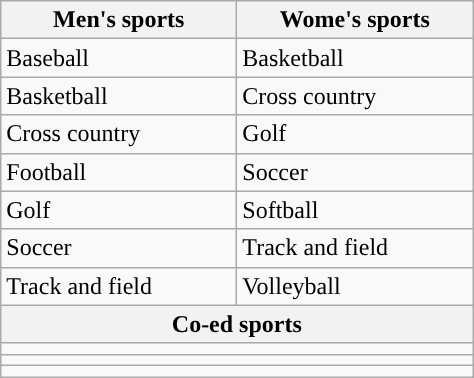<table class="wikitable"; style= "text-align: ">
<tr>
<th width=150px>Men's sports</th>
<th width=150px>Wome's sports</th>
</tr>
<tr>
<td>Baseball</td>
<td>Basketball</td>
</tr>
<tr>
<td>Basketball</td>
<td>Cross country</td>
</tr>
<tr>
<td>Cross country</td>
<td>Golf</td>
</tr>
<tr>
<td>Football</td>
<td>Soccer</td>
</tr>
<tr>
<td>Golf</td>
<td>Softball</td>
</tr>
<tr>
<td>Soccer</td>
<td>Track and field</td>
</tr>
<tr>
<td>Track and field</td>
<td>Volleyball</td>
</tr>
<tr>
<th colspan=2>Co-ed sports</th>
</tr>
<tr>
<td colspan=2></td>
</tr>
<tr>
<td colspan=2></td>
</tr>
<tr>
<td colspan=2></td>
</tr>
</table>
